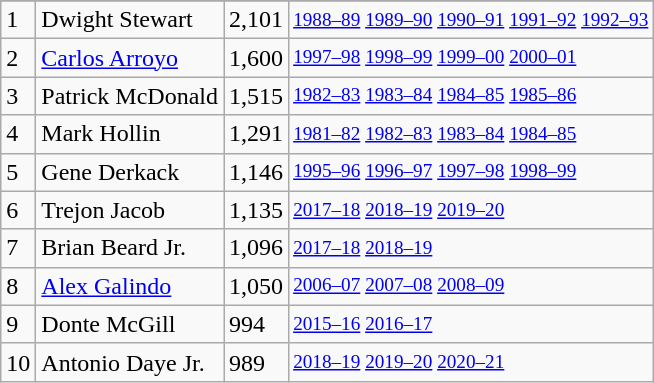<table class="wikitable">
<tr>
</tr>
<tr>
<td>1</td>
<td>Dwight Stewart</td>
<td>2,101</td>
<td style="font-size:80%;"><a href='#'>1988–89</a> <a href='#'>1989–90</a> <a href='#'>1990–91</a> <a href='#'>1991–92</a> <a href='#'>1992–93</a></td>
</tr>
<tr>
<td>2</td>
<td><a href='#'>Carlos Arroyo</a></td>
<td>1,600</td>
<td style="font-size:80%;"><a href='#'>1997–98</a> <a href='#'>1998–99</a> <a href='#'>1999–00</a> <a href='#'>2000–01</a></td>
</tr>
<tr>
<td>3</td>
<td>Patrick McDonald</td>
<td>1,515</td>
<td style="font-size:80%;"><a href='#'>1982–83</a> <a href='#'>1983–84</a> <a href='#'>1984–85</a> <a href='#'>1985–86</a></td>
</tr>
<tr>
<td>4</td>
<td>Mark Hollin</td>
<td>1,291</td>
<td style="font-size:80%;"><a href='#'>1981–82</a> <a href='#'>1982–83</a> <a href='#'>1983–84</a> <a href='#'>1984–85</a></td>
</tr>
<tr>
<td>5</td>
<td>Gene Derkack</td>
<td>1,146</td>
<td style="font-size:80%;"><a href='#'>1995–96</a> <a href='#'>1996–97</a> <a href='#'>1997–98</a> <a href='#'>1998–99</a></td>
</tr>
<tr>
<td>6</td>
<td>Trejon Jacob</td>
<td>1,135</td>
<td style="font-size:80%;"><a href='#'>2017–18</a> <a href='#'>2018–19</a> <a href='#'>2019–20</a></td>
</tr>
<tr>
<td>7</td>
<td>Brian Beard Jr.</td>
<td>1,096</td>
<td style="font-size:80%;"><a href='#'>2017–18</a> <a href='#'>2018–19</a></td>
</tr>
<tr>
<td>8</td>
<td><a href='#'>Alex Galindo</a></td>
<td>1,050</td>
<td style="font-size:80%;"><a href='#'>2006–07</a> <a href='#'>2007–08</a> <a href='#'>2008–09</a></td>
</tr>
<tr>
<td>9</td>
<td>Donte McGill</td>
<td>994</td>
<td style="font-size:80%;"><a href='#'>2015–16</a> <a href='#'>2016–17</a></td>
</tr>
<tr>
<td>10</td>
<td>Antonio Daye Jr.</td>
<td>989</td>
<td style="font-size:80%;"><a href='#'>2018–19</a> <a href='#'>2019–20</a> <a href='#'>2020–21</a></td>
</tr>
</table>
